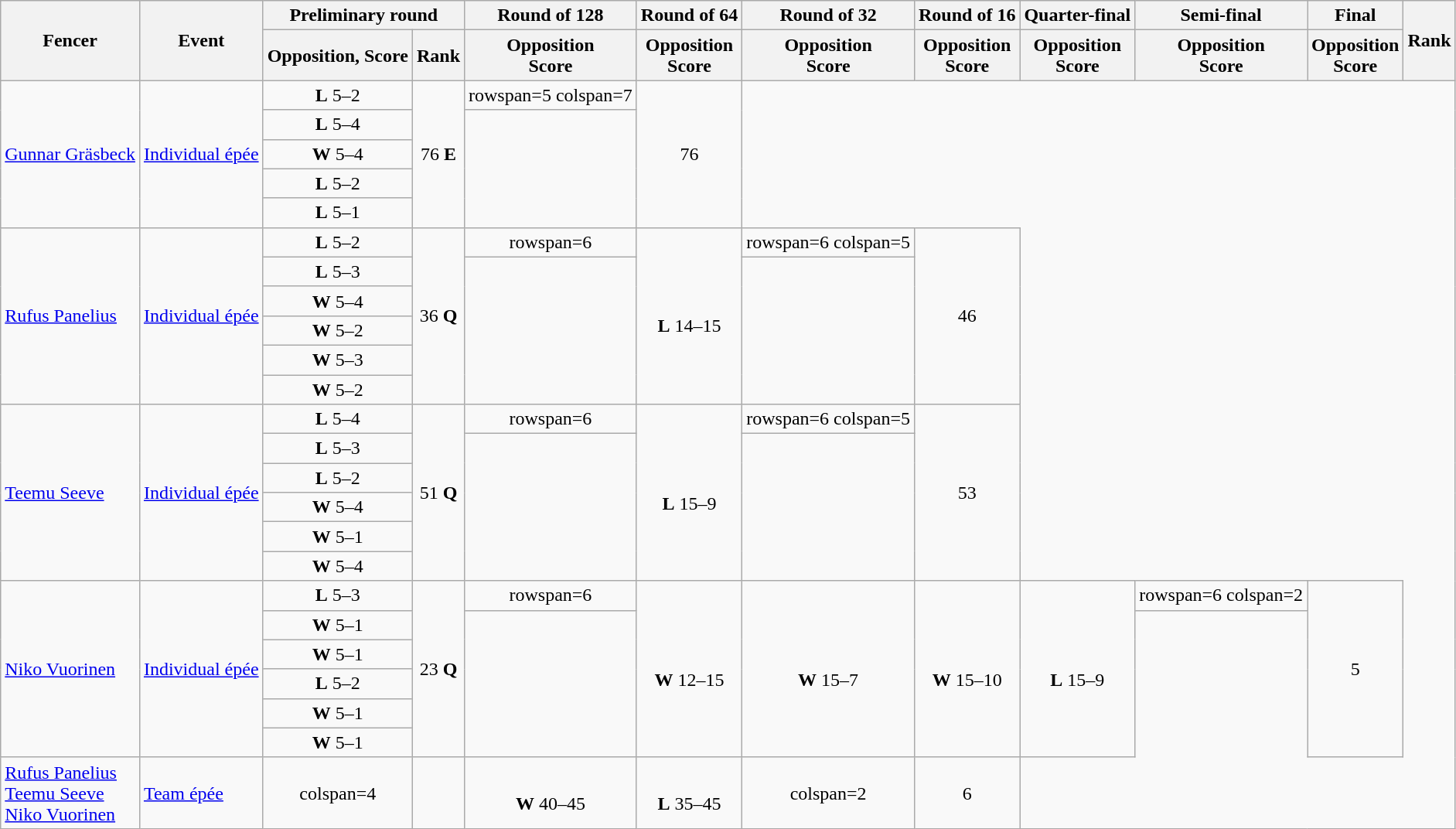<table class=wikitable style="align:center; white-space:nowrap">
<tr>
<th rowspan=2>Fencer</th>
<th rowspan=2>Event</th>
<th colspan=2>Preliminary round</th>
<th>Round of 128</th>
<th>Round of 64</th>
<th>Round of 32</th>
<th>Round of 16</th>
<th>Quarter-final</th>
<th>Semi-final</th>
<th>Final</th>
<th rowspan=2>Rank</th>
</tr>
<tr>
<th>Opposition, Score</th>
<th>Rank</th>
<th>Opposition<br>Score</th>
<th>Opposition<br>Score</th>
<th>Opposition<br>Score</th>
<th>Opposition<br>Score</th>
<th>Opposition<br>Score</th>
<th>Opposition<br>Score</th>
<th>Opposition<br>Score</th>
</tr>
<tr align=center>
<td align=left rowspan=5><a href='#'>Gunnar Gräsbeck</a></td>
<td align=left rowspan=5><a href='#'>Individual épée</a></td>
<td> <strong>L</strong> 5–2</td>
<td rowspan=5>76 <strong>E</strong></td>
<td>rowspan=5 colspan=7 </td>
<td rowspan=5>76</td>
</tr>
<tr align=center>
<td> <strong>L</strong> 5–4</td>
</tr>
<tr align=center>
<td> <strong>W</strong> 5–4</td>
</tr>
<tr align=center>
<td> <strong>L</strong> 5–2</td>
</tr>
<tr align=center>
<td> <strong>L</strong> 5–1</td>
</tr>
<tr align=center>
<td align=left rowspan=6><a href='#'>Rufus Panelius</a></td>
<td align=left rowspan=6><a href='#'>Individual épée</a></td>
<td> <strong>L</strong> 5–2</td>
<td rowspan=6>36 <strong>Q</strong></td>
<td>rowspan=6 </td>
<td rowspan=6><br><strong>L</strong> 14–15</td>
<td>rowspan=6 colspan=5 </td>
<td rowspan=6>46</td>
</tr>
<tr align=center>
<td> <strong>L</strong> 5–3</td>
</tr>
<tr align=center>
<td> <strong>W</strong> 5–4</td>
</tr>
<tr align=center>
<td> <strong>W</strong> 5–2</td>
</tr>
<tr align=center>
<td> <strong>W</strong> 5–3</td>
</tr>
<tr align=center>
<td> <strong>W</strong> 5–2</td>
</tr>
<tr align=center>
<td align=left rowspan=6><a href='#'>Teemu Seeve</a></td>
<td align=left rowspan=6><a href='#'>Individual épée</a></td>
<td> <strong>L</strong> 5–4</td>
<td rowspan=6>51 <strong>Q</strong></td>
<td>rowspan=6 </td>
<td rowspan=6><br><strong>L</strong> 15–9</td>
<td>rowspan=6 colspan=5 </td>
<td rowspan=6>53</td>
</tr>
<tr align=center>
<td> <strong>L</strong> 5–3</td>
</tr>
<tr align=center>
<td> <strong>L</strong> 5–2</td>
</tr>
<tr align=center>
<td> <strong>W</strong> 5–4</td>
</tr>
<tr align=center>
<td> <strong>W</strong> 5–1</td>
</tr>
<tr align=center>
<td> <strong>W</strong> 5–4</td>
</tr>
<tr align=center>
<td align=left rowspan=6><a href='#'>Niko Vuorinen</a></td>
<td align=left rowspan=6><a href='#'>Individual épée</a></td>
<td> <strong>L</strong> 5–3</td>
<td rowspan=6>23 <strong>Q</strong></td>
<td>rowspan=6 </td>
<td rowspan=6><br><strong>W</strong> 12–15</td>
<td rowspan=6><br><strong>W</strong> 15–7</td>
<td rowspan=6><br><strong>W</strong> 15–10</td>
<td rowspan=6><br><strong>L</strong> 15–9</td>
<td>rowspan=6 colspan=2 </td>
<td rowspan=6>5</td>
</tr>
<tr align=center>
<td> <strong>W</strong> 5–1</td>
</tr>
<tr align=center>
<td> <strong>W</strong> 5–1</td>
</tr>
<tr align=center>
<td> <strong>L</strong> 5–2</td>
</tr>
<tr align=center>
<td> <strong>W</strong> 5–1</td>
</tr>
<tr align=center>
<td> <strong>W</strong> 5–1</td>
</tr>
<tr align=center>
<td align=left><a href='#'>Rufus Panelius</a><br><a href='#'>Teemu Seeve</a><br><a href='#'>Niko Vuorinen</a></td>
<td align=left><a href='#'>Team épée</a></td>
<td>colspan=4 </td>
<td></td>
<td><br><strong>W</strong> 40–45</td>
<td><br><strong>L</strong> 35–45</td>
<td>colspan=2 </td>
<td>6</td>
</tr>
</table>
